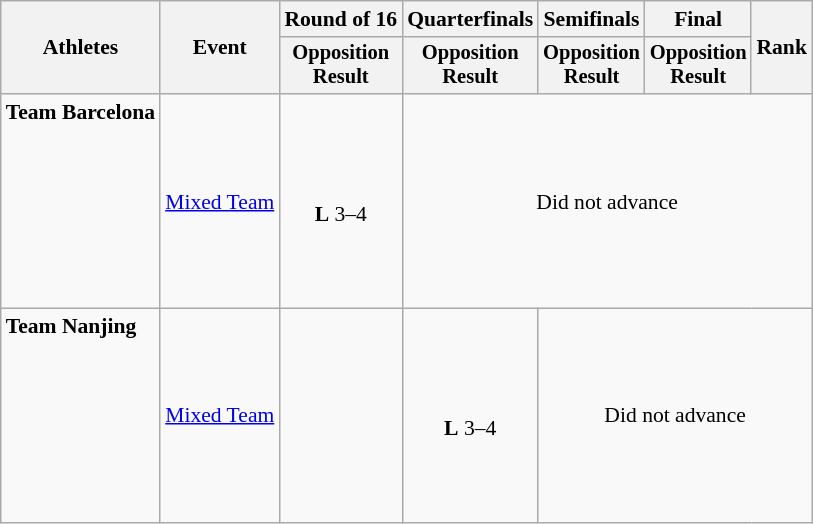<table class="wikitable" style="font-size:90%">
<tr>
<th rowspan="2">Athletes</th>
<th rowspan="2">Event</th>
<th>Round of 16</th>
<th>Quarterfinals</th>
<th>Semifinals</th>
<th>Final</th>
<th rowspan=2>Rank</th>
</tr>
<tr style="font-size:95%">
<th>Opposition<br>Result</th>
<th>Opposition<br>Result</th>
<th>Opposition<br>Result</th>
<th>Opposition<br>Result</th>
</tr>
<tr align=center>
<td align=left><strong>Team Barcelona</strong><br><br> <br><br><br><br><br><br></td>
<td align=left><a href='#'>Mixed Team</a></td>
<td><br><strong>L</strong> 3–4</td>
<td colspan=4>Did not advance</td>
</tr>
<tr align=center>
<td align=left><strong>Team Nanjing</strong><br><br> <br><br><br><br><br><br></td>
<td align=left><a href='#'>Mixed Team</a></td>
<td></td>
<td><br><strong>L</strong> 3–4</td>
<td colspan=3>Did not advance</td>
</tr>
</table>
